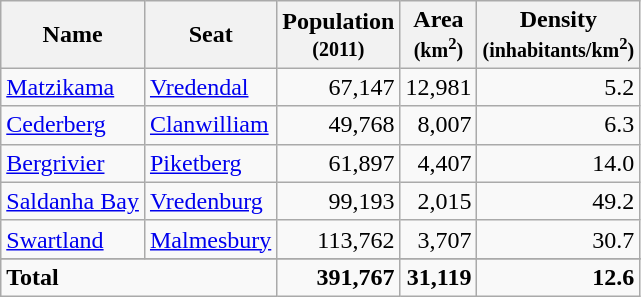<table class="wikitable sortable">
<tr>
<th>Name</th>
<th>Seat</th>
<th>Population<br><small>(2011)</small></th>
<th>Area<br><small>(km<sup>2</sup>)</small></th>
<th>Density<br><small>(inhabitants/km<sup>2</sup>)</small></th>
</tr>
<tr>
<td><a href='#'>Matzikama</a></td>
<td><a href='#'>Vredendal</a></td>
<td align=right>67,147</td>
<td align=right>12,981</td>
<td align=right>5.2</td>
</tr>
<tr>
<td><a href='#'>Cederberg</a></td>
<td><a href='#'>Clanwilliam</a></td>
<td align=right>49,768</td>
<td align=right>8,007</td>
<td align=right>6.3</td>
</tr>
<tr>
<td><a href='#'>Bergrivier</a></td>
<td><a href='#'>Piketberg</a></td>
<td align=right>61,897</td>
<td align=right>4,407</td>
<td align=right>14.0</td>
</tr>
<tr>
<td><a href='#'>Saldanha Bay</a></td>
<td><a href='#'>Vredenburg</a></td>
<td align=right>99,193</td>
<td align=right>2,015</td>
<td align=right>49.2</td>
</tr>
<tr>
<td><a href='#'>Swartland</a></td>
<td><a href='#'>Malmesbury</a></td>
<td align=right>113,762</td>
<td align=right>3,707</td>
<td align=right>30.7</td>
</tr>
<tr>
</tr>
<tr class="sortbottom">
<td colspan=2><strong>Total</strong></td>
<td align=right><strong>391,767</strong></td>
<td align=right><strong>31,119</strong></td>
<td align=right><strong>12.6</strong></td>
</tr>
</table>
